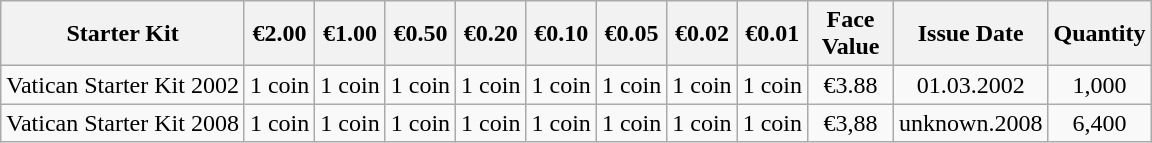<table class="wikitable">
<tr>
<th>Starter Kit</th>
<th>€2.00</th>
<th>€1.00</th>
<th>€0.50</th>
<th>€0.20</th>
<th>€0.10</th>
<th>€0.05</th>
<th>€0.02</th>
<th>€0.01</th>
<th>Face Value</th>
<th>Issue Date</th>
<th>Quantity</th>
</tr>
<tr>
<td align=left>Vatican Starter Kit 2002</td>
<td align=center>1 coin<br></td>
<td align=center>1 coin<br></td>
<td align=center>1 coin<br></td>
<td align=center>1 coin<br></td>
<td align=center>1 coin<br></td>
<td align=center>1 coin<br></td>
<td align=center>1 coin<br></td>
<td align=center>1 coin<br></td>
<td style="text-align:center; width:50px;">€3.88</td>
<td style="text-align:center; width:50px;">01.03.2002</td>
<td style="text-align:center; width:50px;">1,000</td>
</tr>
<tr>
<td align=left>Vatican Starter Kit 2008</td>
<td align=center>1 coin<br></td>
<td align=center>1 coin<br></td>
<td align=center>1 coin<br></td>
<td align=center>1 coin<br></td>
<td align=center>1 coin<br></td>
<td align=center>1 coin<br></td>
<td align=center>1 coin<br></td>
<td align=center>1 coin<br></td>
<td style="text-align:center; width:50px;">€3,88</td>
<td style="text-align:center; width:50px;">unknown.2008</td>
<td style="text-align:center; width:50px;">6,400</td>
</tr>
</table>
